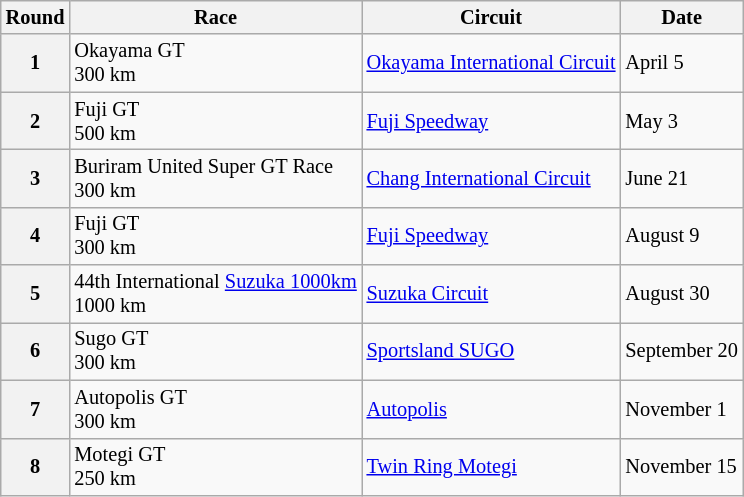<table class="wikitable" style="font-size: 85%;">
<tr>
<th>Round</th>
<th>Race</th>
<th>Circuit</th>
<th>Date</th>
</tr>
<tr>
<th>1</th>
<td>Okayama GT<br>300 km</td>
<td> <a href='#'>Okayama International Circuit</a></td>
<td>April 5</td>
</tr>
<tr>
<th>2</th>
<td>Fuji GT <br>500 km</td>
<td> <a href='#'>Fuji Speedway</a></td>
<td>May 3</td>
</tr>
<tr>
<th>3</th>
<td>Buriram United Super GT Race<br>300 km</td>
<td> <a href='#'>Chang International Circuit</a></td>
<td>June 21</td>
</tr>
<tr>
<th>4</th>
<td>Fuji GT <br>300 km</td>
<td> <a href='#'>Fuji Speedway</a></td>
<td>August 9</td>
</tr>
<tr>
<th>5</th>
<td>44th International <a href='#'>Suzuka 1000km</a><br>1000 km</td>
<td> <a href='#'>Suzuka Circuit</a></td>
<td>August 30</td>
</tr>
<tr>
<th>6</th>
<td>Sugo GT<br>300 km</td>
<td> <a href='#'>Sportsland SUGO</a></td>
<td>September 20</td>
</tr>
<tr>
<th>7</th>
<td>Autopolis GT<br>300 km</td>
<td> <a href='#'>Autopolis</a></td>
<td>November 1</td>
</tr>
<tr>
<th>8</th>
<td>Motegi GT<br>250 km</td>
<td> <a href='#'>Twin Ring Motegi</a></td>
<td>November 15</td>
</tr>
</table>
